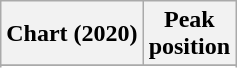<table class="wikitable sortable plainrowheaders" style="text-align:center">
<tr>
<th scope="col">Chart (2020)</th>
<th scope="col">Peak<br>position</th>
</tr>
<tr>
</tr>
<tr>
</tr>
<tr>
</tr>
<tr>
</tr>
</table>
